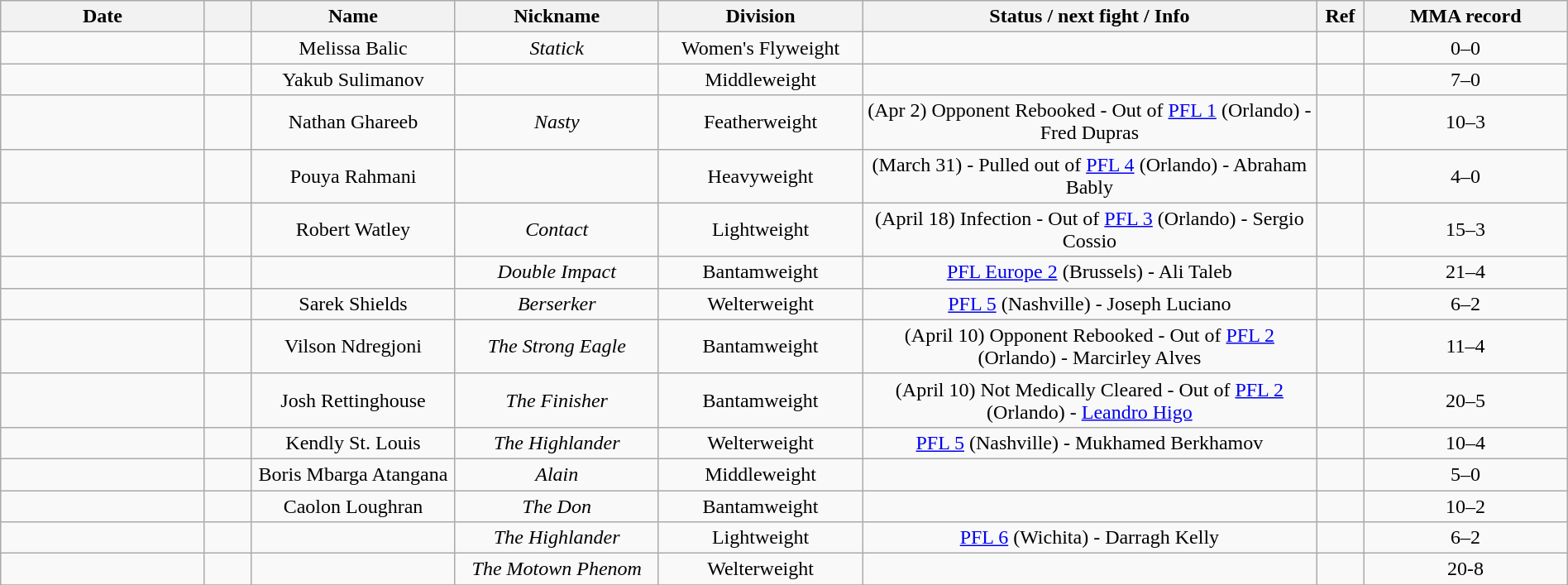<table class="wikitable sortable" width="100%" style="text-align:center">
<tr>
<th width="13%">Date</th>
<th width="3%"></th>
<th width="13%">Name</th>
<th width="13%">Nickname</th>
<th width="13%">Division</th>
<th width="29%">Status / next fight / Info</th>
<th width="3%">Ref</th>
<th width="14%">MMA record</th>
</tr>
<tr>
<td></td>
<td></td>
<td>Melissa Balic<br></td>
<td><em>Statick</em></td>
<td>Women's Flyweight</td>
<td></td>
<td><br></td>
<td>0–0</td>
</tr>
<tr>
<td></td>
<td></td>
<td>Yakub Sulimanov</td>
<td></td>
<td>Middleweight</td>
<td></td>
<td></td>
<td>7–0</td>
</tr>
<tr>
<td></td>
<td></td>
<td>Nathan Ghareeb</td>
<td><em>Nasty</em></td>
<td>Featherweight</td>
<td>(Apr 2) Opponent Rebooked - Out of <a href='#'>PFL 1</a>  (Orlando) - Fred Dupras</td>
<td></td>
<td>10–3</td>
</tr>
<tr>
<td></td>
<td></td>
<td>Pouya Rahmani</td>
<td></td>
<td>Heavyweight</td>
<td>(March 31) - Pulled out of <a href='#'>PFL 4</a> (Orlando) - Abraham Bably</td>
<td></td>
<td>4–0</td>
</tr>
<tr>
<td></td>
<td></td>
<td>Robert Watley</td>
<td><em>Contact</em></td>
<td>Lightweight</td>
<td>(April 18) Infection - Out of <a href='#'>PFL 3</a> (Orlando) - Sergio Cossio</td>
<td></td>
<td>15–3</td>
</tr>
<tr>
<td></td>
<td></td>
<td></td>
<td><em>Double Impact</em></td>
<td>Bantamweight</td>
<td><a href='#'>PFL Europe 2</a> (Brussels) -  Ali Taleb</td>
<td></td>
<td>21–4</td>
</tr>
<tr>
<td></td>
<td></td>
<td>Sarek Shields</td>
<td><em>Berserker</em></td>
<td>Welterweight</td>
<td><a href='#'>PFL 5</a> (Nashville) - Joseph Luciano</td>
<td></td>
<td>6–2</td>
</tr>
<tr>
<td></td>
<td></td>
<td>Vilson Ndregjoni</td>
<td><em>The Strong Eagle</em></td>
<td>Bantamweight</td>
<td>(April 10) Opponent Rebooked - Out of <a href='#'>PFL 2</a> (Orlando) - Marcirley Alves</td>
<td></td>
<td>11–4</td>
</tr>
<tr>
<td></td>
<td></td>
<td>Josh Rettinghouse</td>
<td><em>The Finisher</em></td>
<td>Bantamweight</td>
<td>(April 10) Not Medically Cleared - Out of <a href='#'>PFL 2</a> (Orlando) - <a href='#'>Leandro Higo</a></td>
<td></td>
<td>20–5</td>
</tr>
<tr>
<td></td>
<td></td>
<td>Kendly St. Louis</td>
<td><em>The Highlander</em></td>
<td>Welterweight</td>
<td><a href='#'>PFL 5</a> (Nashville) - Mukhamed Berkhamov</td>
<td></td>
<td>10–4</td>
</tr>
<tr>
<td></td>
<td></td>
<td>Boris Mbarga Atangana</td>
<td><em>Alain</em></td>
<td>Middleweight</td>
<td></td>
<td></td>
<td>5–0</td>
</tr>
<tr>
<td></td>
<td></td>
<td>Caolon Loughran</td>
<td><em>The Don</em></td>
<td>Bantamweight</td>
<td></td>
<td></td>
<td>10–2</td>
</tr>
<tr>
<td></td>
<td></td>
<td></td>
<td><em>The Highlander</em></td>
<td>Lightweight</td>
<td><a href='#'>PFL 6</a> (Wichita) - Darragh Kelly</td>
<td></td>
<td>6–2</td>
</tr>
<tr>
<td></td>
<td></td>
<td></td>
<td><em>The Motown Phenom</em></td>
<td>Welterweight</td>
<td></td>
<td></td>
<td>20-8</td>
</tr>
<tr>
</tr>
</table>
